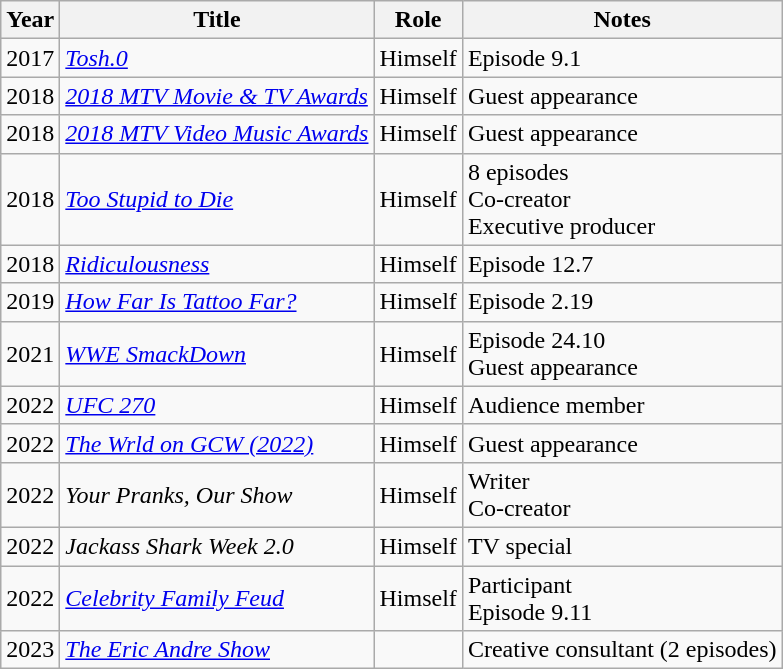<table class="wikitable sortable">
<tr>
<th>Year</th>
<th>Title</th>
<th>Role</th>
<th class="unsortable">Notes</th>
</tr>
<tr>
<td>2017</td>
<td><em><a href='#'>Tosh.0</a></em></td>
<td>Himself</td>
<td>Episode 9.1</td>
</tr>
<tr>
<td>2018</td>
<td><em><a href='#'>2018 MTV Movie & TV Awards</a></em></td>
<td>Himself</td>
<td>Guest appearance</td>
</tr>
<tr>
<td>2018</td>
<td><em><a href='#'>2018 MTV Video Music Awards</a></em></td>
<td>Himself</td>
<td>Guest appearance</td>
</tr>
<tr>
<td>2018</td>
<td><em><a href='#'>Too Stupid to Die</a></em></td>
<td>Himself</td>
<td>8 episodes<br>Co-creator<br>Executive producer</td>
</tr>
<tr>
<td>2018</td>
<td><em><a href='#'>Ridiculousness</a></em></td>
<td>Himself</td>
<td>Episode 12.7</td>
</tr>
<tr>
<td>2019</td>
<td><em><a href='#'>How Far Is Tattoo Far?</a></em></td>
<td>Himself</td>
<td>Episode 2.19</td>
</tr>
<tr>
<td>2021</td>
<td><em><a href='#'>WWE SmackDown</a></em></td>
<td>Himself</td>
<td>Episode 24.10<br>Guest appearance</td>
</tr>
<tr>
<td>2022</td>
<td><em><a href='#'>UFC 270</a></em></td>
<td>Himself</td>
<td>Audience member</td>
</tr>
<tr>
<td>2022</td>
<td><em><a href='#'>The Wrld on GCW (2022)</a></em></td>
<td>Himself</td>
<td>Guest appearance</td>
</tr>
<tr>
<td>2022</td>
<td><em>Your Pranks, Our Show</em></td>
<td>Himself</td>
<td>Writer<br>Co-creator</td>
</tr>
<tr>
<td>2022</td>
<td><em>Jackass Shark Week 2.0</em></td>
<td>Himself</td>
<td>TV special</td>
</tr>
<tr>
<td>2022</td>
<td><em><a href='#'>Celebrity Family Feud</a></em></td>
<td>Himself</td>
<td>Participant<br>Episode 9.11</td>
</tr>
<tr>
<td>2023</td>
<td><em><a href='#'>The Eric Andre Show</a></em></td>
<td></td>
<td>Creative consultant (2 episodes)</td>
</tr>
</table>
